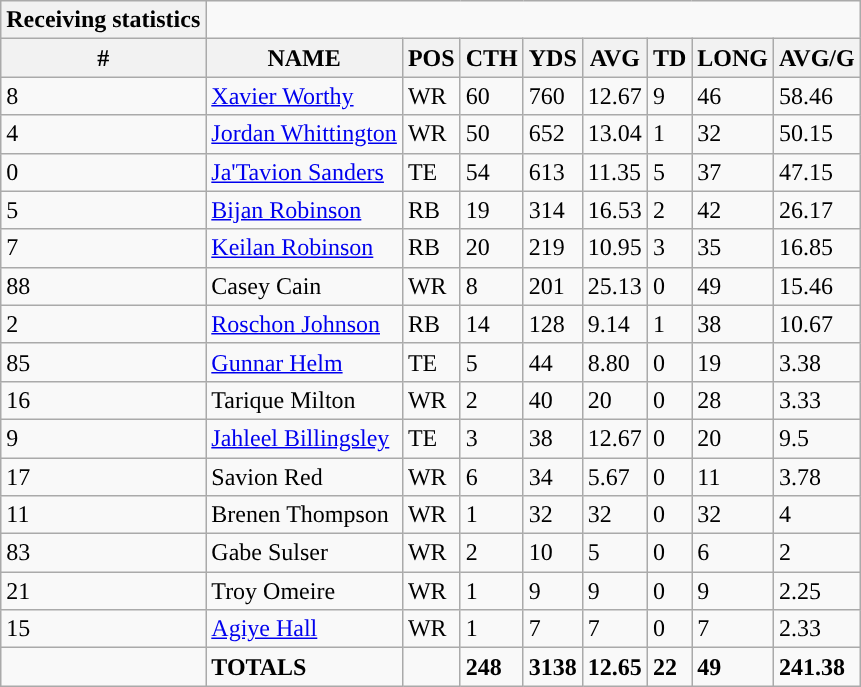<table class="wikitable">
<tr>
<th style="text-align:center; ">Receiving statistics</th>
</tr>
<tr>
<th>#</th>
<th>NAME</th>
<th>POS</th>
<th>CTH</th>
<th>YDS</th>
<th>AVG</th>
<th>TD</th>
<th>LONG</th>
<th>AVG/G</th>
</tr>
<tr>
<td>8</td>
<td><a href='#'>Xavier Worthy</a></td>
<td>WR</td>
<td>60</td>
<td>760</td>
<td>12.67</td>
<td>9</td>
<td>46</td>
<td>58.46</td>
</tr>
<tr>
<td>4</td>
<td><a href='#'>Jordan Whittington</a></td>
<td>WR</td>
<td>50</td>
<td>652</td>
<td>13.04</td>
<td>1</td>
<td>32</td>
<td>50.15</td>
</tr>
<tr>
<td>0</td>
<td><a href='#'>Ja'Tavion Sanders</a></td>
<td>TE</td>
<td>54</td>
<td>613</td>
<td>11.35</td>
<td>5</td>
<td>37</td>
<td>47.15</td>
</tr>
<tr>
<td>5</td>
<td><a href='#'>Bijan Robinson</a></td>
<td>RB</td>
<td>19</td>
<td>314</td>
<td>16.53</td>
<td>2</td>
<td>42</td>
<td>26.17</td>
</tr>
<tr>
<td>7</td>
<td><a href='#'>Keilan Robinson</a></td>
<td>RB</td>
<td>20</td>
<td>219</td>
<td>10.95</td>
<td>3</td>
<td>35</td>
<td>16.85</td>
</tr>
<tr>
<td>88</td>
<td>Casey Cain</td>
<td>WR</td>
<td>8</td>
<td>201</td>
<td>25.13</td>
<td>0</td>
<td>49</td>
<td>15.46</td>
</tr>
<tr>
<td>2</td>
<td><a href='#'>Roschon Johnson</a></td>
<td>RB</td>
<td>14</td>
<td>128</td>
<td>9.14</td>
<td>1</td>
<td>38</td>
<td>10.67</td>
</tr>
<tr>
<td>85</td>
<td><a href='#'>Gunnar Helm</a></td>
<td>TE</td>
<td>5</td>
<td>44</td>
<td>8.80</td>
<td>0</td>
<td>19</td>
<td>3.38</td>
</tr>
<tr>
<td>16</td>
<td>Tarique Milton</td>
<td>WR</td>
<td>2</td>
<td>40</td>
<td>20</td>
<td>0</td>
<td>28</td>
<td>3.33</td>
</tr>
<tr>
<td>9</td>
<td><a href='#'>Jahleel Billingsley</a></td>
<td>TE</td>
<td>3</td>
<td>38</td>
<td>12.67</td>
<td>0</td>
<td>20</td>
<td>9.5</td>
</tr>
<tr>
<td>17</td>
<td>Savion Red</td>
<td>WR</td>
<td>6</td>
<td>34</td>
<td>5.67</td>
<td>0</td>
<td>11</td>
<td>3.78</td>
</tr>
<tr>
<td>11</td>
<td>Brenen Thompson</td>
<td>WR</td>
<td>1</td>
<td>32</td>
<td>32</td>
<td>0</td>
<td>32</td>
<td>4</td>
</tr>
<tr>
<td>83</td>
<td>Gabe Sulser</td>
<td>WR</td>
<td>2</td>
<td>10</td>
<td>5</td>
<td>0</td>
<td>6</td>
<td>2</td>
</tr>
<tr>
<td>21</td>
<td>Troy Omeire</td>
<td>WR</td>
<td>1</td>
<td>9</td>
<td>9</td>
<td>0</td>
<td>9</td>
<td>2.25</td>
</tr>
<tr>
<td>15</td>
<td><a href='#'>Agiye Hall</a></td>
<td>WR</td>
<td>1</td>
<td>7</td>
<td>7</td>
<td>0</td>
<td>7</td>
<td>2.33</td>
</tr>
<tr>
<td></td>
<td><strong>TOTALS</strong></td>
<td></td>
<td><strong>248</strong></td>
<td><strong>3138</strong></td>
<td><strong>12.65</strong></td>
<td><strong>22</strong></td>
<td><strong>49</strong></td>
<td><strong>241.38</strong></td>
</tr>
</table>
